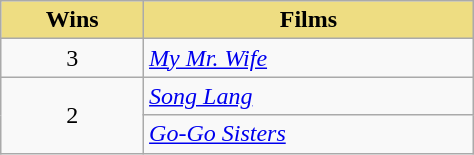<table class="wikitable" align="center" style="width:25%">
<tr>
<th style="background:#EEDD82;" align="center">Wins</th>
<th style="background:#EEDD82;" align="center">Films</th>
</tr>
<tr>
<td style="text-align:center">3</td>
<td><em><a href='#'>My Mr. Wife</a></em></td>
</tr>
<tr>
<td rowspan="2" style="text-align:center">2</td>
<td><em><a href='#'>Song Lang</a></em></td>
</tr>
<tr>
<td><em><a href='#'>Go-Go Sisters</a></em></td>
</tr>
</table>
